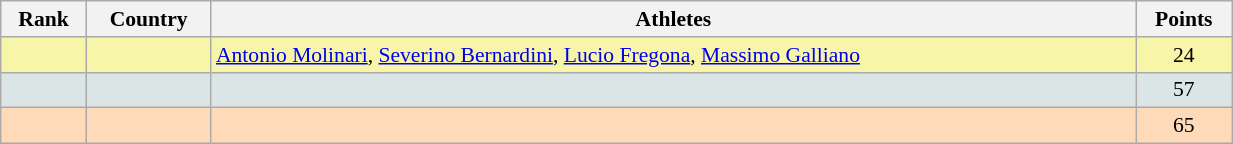<table class="wikitable" width=65% style="font-size:90%; text-align:center;">
<tr>
<th>Rank</th>
<th>Country</th>
<th>Athletes</th>
<th>Points</th>
</tr>
<tr bgcolor="#F7F6A8">
<td></td>
<td align=left></td>
<td align=left><a href='#'>Antonio Molinari</a>, <a href='#'>Severino Bernardini</a>, <a href='#'>Lucio Fregona</a>, <a href='#'>Massimo Galliano</a></td>
<td>24</td>
</tr>
<tr bgcolor="#DCE5E5">
<td></td>
<td align=left></td>
<td></td>
<td>57</td>
</tr>
<tr bgcolor="#FFDAB9">
<td></td>
<td align=left></td>
<td></td>
<td>65</td>
</tr>
</table>
